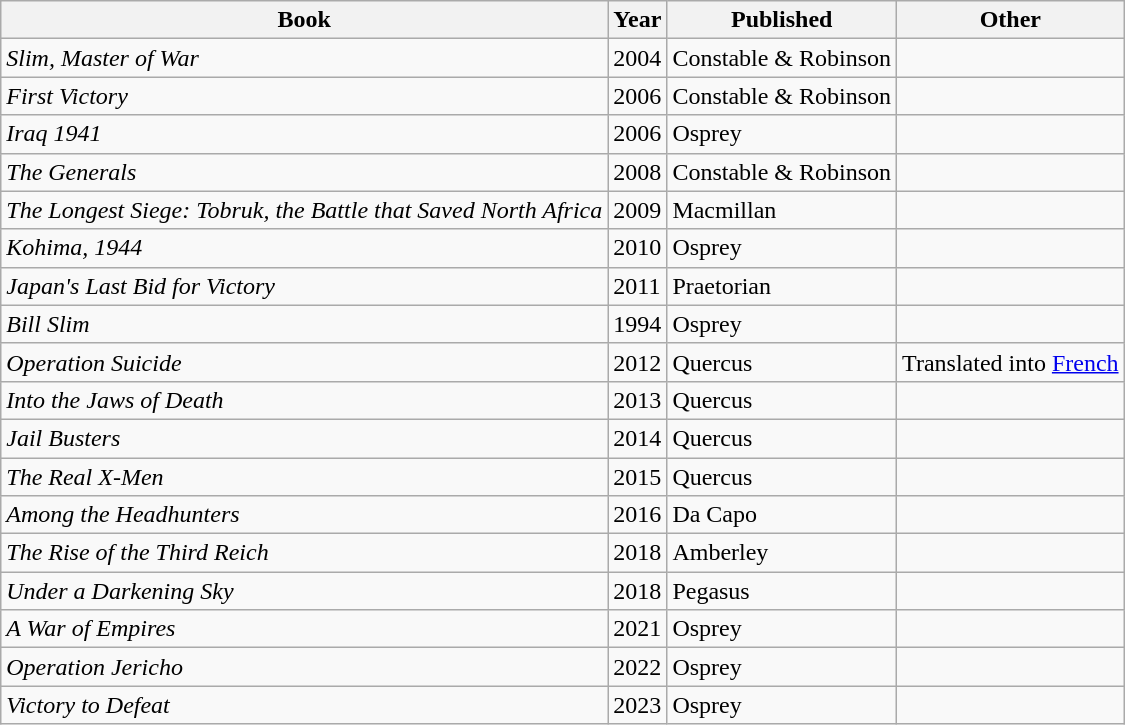<table class="wikitable">
<tr>
<th>Book</th>
<th>Year</th>
<th>Published</th>
<th>Other</th>
</tr>
<tr>
<td><em>Slim, Master of War</em></td>
<td>2004</td>
<td>Constable & Robinson</td>
<td></td>
</tr>
<tr>
<td><em>First Victory</em></td>
<td>2006</td>
<td>Constable & Robinson</td>
<td></td>
</tr>
<tr>
<td><em>Iraq 1941</em></td>
<td>2006</td>
<td>Osprey</td>
<td></td>
</tr>
<tr>
<td><em>The Generals</em></td>
<td>2008</td>
<td>Constable & Robinson</td>
<td></td>
</tr>
<tr>
<td><em>The Longest Siege: Tobruk, the Battle that Saved North Africa</em></td>
<td>2009</td>
<td>Macmillan</td>
<td></td>
</tr>
<tr>
<td><em>Kohima, 1944</em></td>
<td>2010</td>
<td>Osprey</td>
<td></td>
</tr>
<tr>
<td><em>Japan's Last Bid for Victory</em></td>
<td>2011</td>
<td>Praetorian</td>
<td></td>
</tr>
<tr>
<td><em>Bill Slim</em></td>
<td>1994</td>
<td>Osprey</td>
<td></td>
</tr>
<tr>
<td><em>Operation Suicide</em></td>
<td>2012</td>
<td>Quercus</td>
<td>  Translated into <a href='#'>French</a></td>
</tr>
<tr>
<td><em>Into the Jaws of Death</em></td>
<td>2013</td>
<td>Quercus</td>
<td></td>
</tr>
<tr>
<td><em>Jail Busters</em></td>
<td>2014</td>
<td>Quercus</td>
<td></td>
</tr>
<tr>
<td><em>The Real X-Men</em></td>
<td>2015</td>
<td>Quercus</td>
<td></td>
</tr>
<tr>
<td><em>Among the Headhunters</em></td>
<td>2016</td>
<td>Da Capo</td>
<td></td>
</tr>
<tr>
<td><em>The Rise of the Third Reich</em></td>
<td>2018</td>
<td>Amberley</td>
<td></td>
</tr>
<tr>
<td><em>Under a Darkening Sky</em></td>
<td>2018</td>
<td>Pegasus</td>
<td></td>
</tr>
<tr>
<td><em>A War of Empires</em></td>
<td>2021</td>
<td>Osprey</td>
<td></td>
</tr>
<tr>
<td><em>Operation Jericho</em></td>
<td>2022</td>
<td>Osprey</td>
<td></td>
</tr>
<tr>
<td><em>Victory to Defeat</em></td>
<td>2023</td>
<td>Osprey</td>
<td></td>
</tr>
</table>
